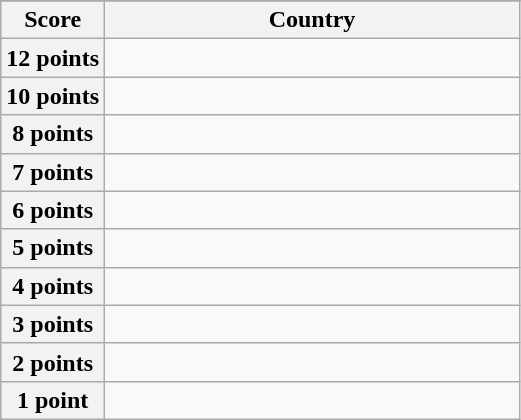<table class="wikitable">
<tr>
</tr>
<tr>
<th scope="col" width="20%">Score</th>
<th scope="col">Country</th>
</tr>
<tr>
<th scope="row">12 points</th>
<td></td>
</tr>
<tr>
<th scope="row">10 points</th>
<td></td>
</tr>
<tr>
<th scope="row">8 points</th>
<td></td>
</tr>
<tr>
<th scope="row">7 points</th>
<td></td>
</tr>
<tr>
<th scope="row">6 points</th>
<td></td>
</tr>
<tr>
<th scope="row">5 points</th>
<td></td>
</tr>
<tr>
<th scope="row">4 points</th>
<td></td>
</tr>
<tr>
<th scope="row">3 points</th>
<td></td>
</tr>
<tr>
<th scope="row">2 points</th>
<td></td>
</tr>
<tr>
<th scope="row">1 point</th>
<td></td>
</tr>
</table>
